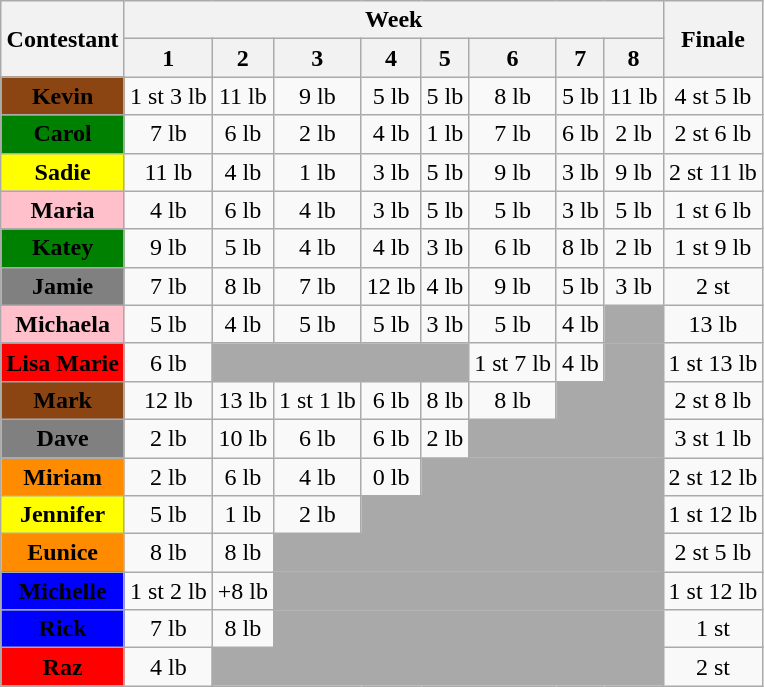<table class="wikitable" align="center" style="text-align:center">
<tr>
<th rowspan=2>Contestant</th>
<th colspan=8>Week</th>
<th rowspan=2>Finale</th>
</tr>
<tr>
<th>1</th>
<th>2</th>
<th>3</th>
<th>4</th>
<th>5</th>
<th>6</th>
<th>7</th>
<th>8</th>
</tr>
<tr>
<td bgcolor="saddlebrown"><span><strong>Kevin</strong></span></td>
<td>1 st 3 lb</td>
<td>11 lb</td>
<td>9 lb</td>
<td>5 lb</td>
<td>5 lb</td>
<td>8 lb</td>
<td>5 lb</td>
<td>11 lb</td>
<td>4 st 5 lb</td>
</tr>
<tr>
<td bgcolor="green"><span><strong>Carol</strong></span></td>
<td>7 lb</td>
<td>6 lb</td>
<td>2 lb</td>
<td>4 lb</td>
<td>1 lb</td>
<td>7 lb</td>
<td>6 lb</td>
<td>2 lb</td>
<td>2 st 6 lb</td>
</tr>
<tr>
<td bgcolor="yellow"><strong>Sadie</strong></td>
<td>11 lb</td>
<td>4 lb</td>
<td>1 lb</td>
<td>3 lb</td>
<td>5 lb</td>
<td>9 lb</td>
<td>3 lb</td>
<td>9 lb</td>
<td>2 st 11 lb</td>
</tr>
<tr>
<td bgcolor="pink"><strong>Maria</strong></td>
<td>4 lb</td>
<td>6 lb</td>
<td>4 lb</td>
<td>3 lb</td>
<td>5 lb</td>
<td>5 lb</td>
<td>3 lb</td>
<td>5 lb</td>
<td>1 st 6 lb</td>
</tr>
<tr>
<td bgcolor="green"><span><strong>Katey</strong></span></td>
<td>9 lb</td>
<td>5 lb</td>
<td>4 lb</td>
<td>4 lb</td>
<td>3 lb</td>
<td>6 lb</td>
<td>8 lb</td>
<td>2 lb</td>
<td>1 st 9 lb</td>
</tr>
<tr>
<td bgcolor="grey"><strong>Jamie</strong></td>
<td>7 lb</td>
<td>8 lb</td>
<td>7 lb</td>
<td>12 lb</td>
<td>4 lb</td>
<td>9 lb</td>
<td>5 lb</td>
<td>3 lb</td>
<td>2 st</td>
</tr>
<tr>
<td bgcolor="pink"><strong>Michaela</strong></td>
<td>5 lb</td>
<td>4 lb</td>
<td>5 lb</td>
<td>5 lb</td>
<td>3 lb</td>
<td>5 lb</td>
<td>4 lb</td>
<td bgcolor="darkgray" colspan="1"></td>
<td>13 lb</td>
</tr>
<tr>
<td bgcolor="red"><span><strong>Lisa Marie</strong></span></td>
<td>6 lb</td>
<td bgcolor="darkgray" colspan=4></td>
<td>1 st 7 lb</td>
<td>4 lb</td>
<td bgcolor="darkgray" colspan="1"></td>
<td>1 st 13 lb</td>
</tr>
<tr>
<td bgcolor="saddlebrown"><span><strong>Mark</strong></span></td>
<td>12 lb</td>
<td>13 lb</td>
<td>1 st 1 lb</td>
<td>6 lb</td>
<td>8 lb</td>
<td>8 lb</td>
<td bgcolor="darkgray" colspan="2"></td>
<td>2 st 8 lb</td>
</tr>
<tr>
<td bgcolor="grey"><strong>Dave</strong></td>
<td>2 lb</td>
<td>10 lb</td>
<td>6 lb</td>
<td>6 lb</td>
<td>2 lb</td>
<td bgcolor="darkgray" colspan=3></td>
<td>3 st 1 lb</td>
</tr>
<tr>
<td bgcolor="darkorange"><strong>Miriam</strong></td>
<td>2 lb</td>
<td>6 lb</td>
<td>4 lb</td>
<td>0 lb</td>
<td bgcolor="darkgray" colspan=4></td>
<td>2 st 12 lb</td>
</tr>
<tr>
<td bgcolor="yellow"><strong>Jennifer</strong></td>
<td>5 lb</td>
<td>1 lb</td>
<td>2 lb</td>
<td bgcolor="darkgray" colspan=5></td>
<td>1 st 12 lb</td>
</tr>
<tr>
<td bgcolor="darkorange"><strong>Eunice</strong></td>
<td>8 lb</td>
<td>8 lb</td>
<td bgcolor="darkgray" colspan=6></td>
<td>2 st 5 lb</td>
</tr>
<tr>
<td bgcolor="blue"><span><strong>Michelle</strong></span></td>
<td>1 st 2 lb</td>
<td>+8 lb</td>
<td bgcolor="darkgray" colspan=6></td>
<td>1 st 12 lb</td>
</tr>
<tr>
<td bgcolor="blue"><span><strong>Rick</strong></span></td>
<td>7 lb</td>
<td>8 lb</td>
<td bgcolor="darkgray" colspan=6></td>
<td>1 st</td>
</tr>
<tr>
<td bgcolor="red"><span><strong>Raz</strong></span></td>
<td>4 lb</td>
<td bgcolor="darkgray" colspan=7></td>
<td>2 st</td>
</tr>
</table>
